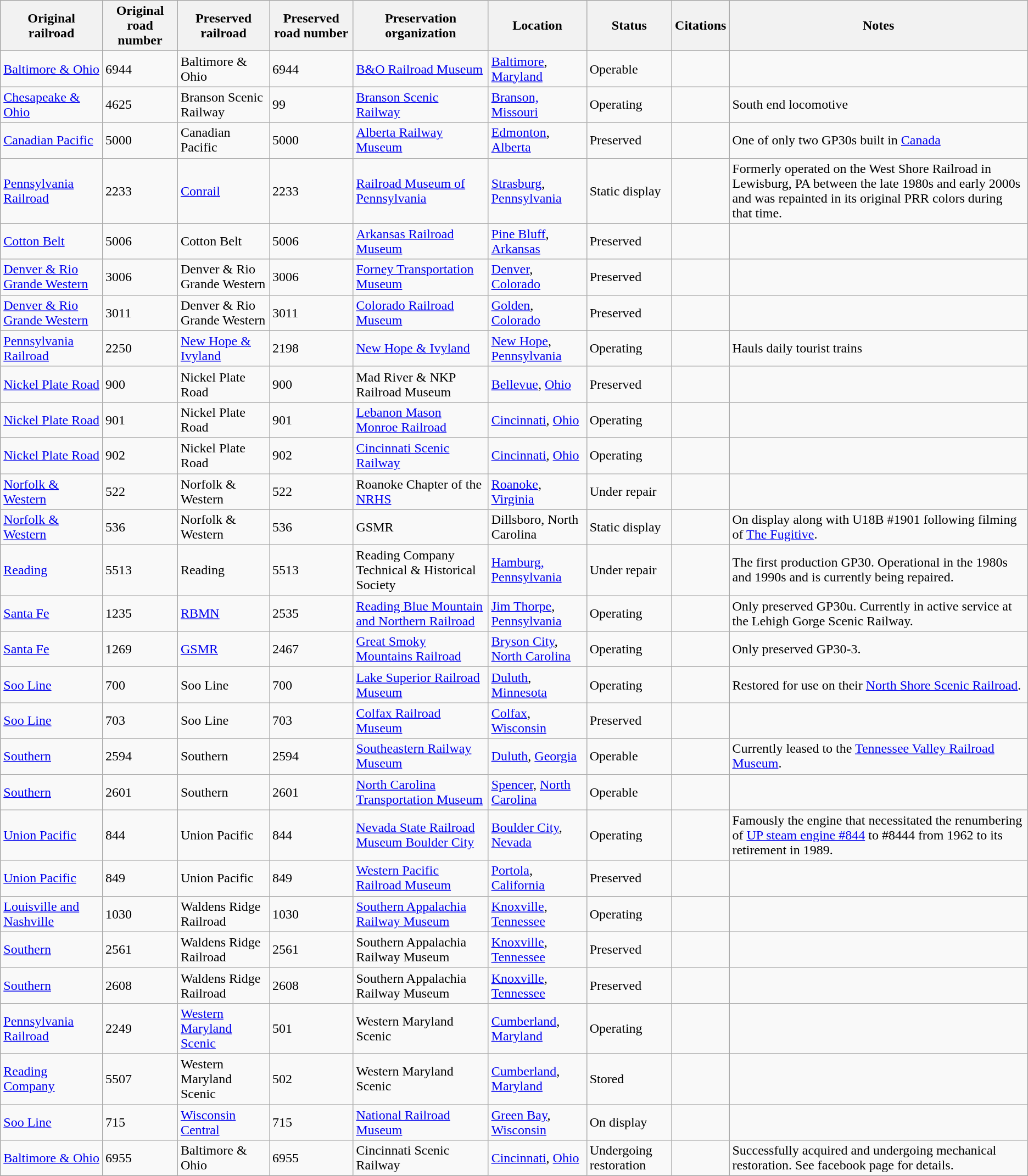<table class="wikitable">
<tr>
<th>Original railroad</th>
<th>Original road number</th>
<th>Preserved railroad</th>
<th>Preserved road number</th>
<th>Preservation organization</th>
<th>Location</th>
<th>Status</th>
<th>Citations</th>
<th>Notes</th>
</tr>
<tr>
<td><a href='#'>Baltimore & Ohio</a></td>
<td>6944</td>
<td>Baltimore & Ohio</td>
<td>6944</td>
<td><a href='#'>B&O Railroad Museum</a></td>
<td><a href='#'>Baltimore</a>, <a href='#'>Maryland</a></td>
<td>Operable</td>
<td></td>
<td></td>
</tr>
<tr>
<td><a href='#'>Chesapeake & Ohio</a></td>
<td>4625</td>
<td>Branson Scenic Railway</td>
<td>99</td>
<td><a href='#'>Branson Scenic Railway</a></td>
<td><a href='#'>Branson, Missouri</a></td>
<td>Operating</td>
<td></td>
<td>South end locomotive</td>
</tr>
<tr>
<td><a href='#'>Canadian Pacific</a></td>
<td>5000</td>
<td>Canadian Pacific</td>
<td>5000</td>
<td><a href='#'>Alberta Railway Museum</a></td>
<td><a href='#'>Edmonton</a>, <a href='#'>Alberta</a></td>
<td>Preserved</td>
<td></td>
<td>One of only two GP30s built in <a href='#'>Canada</a></td>
</tr>
<tr>
<td><a href='#'>Pennsylvania Railroad</a></td>
<td>2233</td>
<td><a href='#'>Conrail</a></td>
<td>2233</td>
<td><a href='#'>Railroad Museum of Pennsylvania</a></td>
<td><a href='#'>Strasburg</a>, <a href='#'>Pennsylvania</a></td>
<td>Static display</td>
<td></td>
<td>Formerly operated on the West Shore Railroad in Lewisburg, PA between the late 1980s and early 2000s and was repainted in its original PRR colors during that time.</td>
</tr>
<tr>
<td><a href='#'>Cotton Belt</a></td>
<td>5006</td>
<td>Cotton Belt</td>
<td>5006</td>
<td><a href='#'>Arkansas Railroad Museum</a></td>
<td><a href='#'>Pine Bluff</a>, <a href='#'>Arkansas</a></td>
<td>Preserved</td>
<td></td>
<td></td>
</tr>
<tr>
<td><a href='#'>Denver & Rio Grande Western</a></td>
<td>3006</td>
<td>Denver & Rio Grande Western</td>
<td>3006</td>
<td><a href='#'>Forney Transportation Museum</a></td>
<td><a href='#'>Denver</a>, <a href='#'>Colorado</a></td>
<td>Preserved</td>
<td></td>
<td></td>
</tr>
<tr>
<td><a href='#'>Denver & Rio Grande Western</a></td>
<td>3011</td>
<td>Denver & Rio Grande Western</td>
<td>3011</td>
<td><a href='#'>Colorado Railroad Museum</a></td>
<td><a href='#'>Golden</a>, <a href='#'>Colorado</a></td>
<td>Preserved</td>
<td></td>
<td></td>
</tr>
<tr>
<td><a href='#'>Pennsylvania Railroad</a></td>
<td>2250</td>
<td><a href='#'>New Hope & Ivyland</a></td>
<td>2198</td>
<td><a href='#'>New Hope & Ivyland</a></td>
<td><a href='#'>New Hope</a>, <a href='#'>Pennsylvania</a></td>
<td>Operating</td>
<td></td>
<td>Hauls daily tourist trains</td>
</tr>
<tr>
<td><a href='#'>Nickel Plate Road</a></td>
<td>900</td>
<td>Nickel Plate Road</td>
<td>900</td>
<td>Mad River & NKP Railroad Museum</td>
<td><a href='#'>Bellevue</a>, <a href='#'>Ohio</a></td>
<td>Preserved</td>
<td></td>
<td></td>
</tr>
<tr>
<td><a href='#'>Nickel Plate Road</a></td>
<td>901</td>
<td>Nickel Plate Road</td>
<td>901</td>
<td><a href='#'>Lebanon Mason Monroe Railroad</a></td>
<td><a href='#'>Cincinnati</a>, <a href='#'>Ohio</a></td>
<td>Operating</td>
<td></td>
<td></td>
</tr>
<tr>
<td><a href='#'>Nickel Plate Road</a></td>
<td>902</td>
<td>Nickel Plate Road</td>
<td>902</td>
<td><a href='#'>Cincinnati Scenic Railway</a></td>
<td><a href='#'>Cincinnati</a>, <a href='#'>Ohio</a></td>
<td>Operating</td>
<td></td>
<td></td>
</tr>
<tr>
<td><a href='#'>Norfolk & Western</a></td>
<td>522</td>
<td>Norfolk & Western</td>
<td>522</td>
<td>Roanoke Chapter of the <a href='#'>NRHS</a></td>
<td><a href='#'>Roanoke</a>, <a href='#'>Virginia</a></td>
<td>Under repair</td>
<td></td>
<td></td>
</tr>
<tr>
<td><a href='#'>Norfolk & Western</a></td>
<td>536</td>
<td>Norfolk & Western</td>
<td>536</td>
<td>GSMR</td>
<td>Dillsboro, North Carolina</td>
<td>Static display</td>
<td></td>
<td>On display along with U18B #1901 following filming of <a href='#'>The Fugitive</a>.</td>
</tr>
<tr>
<td><a href='#'>Reading</a></td>
<td>5513</td>
<td>Reading</td>
<td>5513</td>
<td>Reading Company Technical & Historical Society</td>
<td><a href='#'>Hamburg, Pennsylvania</a></td>
<td>Under repair</td>
<td></td>
<td>The first production GP30. Operational in the 1980s and 1990s and is currently being repaired.</td>
</tr>
<tr>
<td><a href='#'>Santa Fe</a></td>
<td>1235</td>
<td><a href='#'>RBMN</a></td>
<td>2535</td>
<td><a href='#'>Reading Blue Mountain and Northern Railroad</a></td>
<td><a href='#'>Jim Thorpe</a>, <a href='#'>Pennsylvania</a></td>
<td>Operating</td>
<td></td>
<td>Only preserved GP30u. Currently in active service at the Lehigh Gorge Scenic Railway.</td>
</tr>
<tr>
<td><a href='#'>Santa Fe</a></td>
<td>1269</td>
<td><a href='#'>GSMR</a></td>
<td>2467</td>
<td><a href='#'>Great Smoky Mountains Railroad</a></td>
<td><a href='#'>Bryson City</a>, <a href='#'>North Carolina</a></td>
<td>Operating</td>
<td></td>
<td>Only preserved GP30-3.</td>
</tr>
<tr>
<td><a href='#'>Soo Line</a></td>
<td>700</td>
<td>Soo Line</td>
<td>700</td>
<td><a href='#'>Lake Superior Railroad Museum</a></td>
<td><a href='#'>Duluth</a>, <a href='#'>Minnesota</a></td>
<td>Operating</td>
<td></td>
<td>Restored for use on their <a href='#'>North Shore Scenic Railroad</a>.</td>
</tr>
<tr>
<td><a href='#'>Soo Line</a></td>
<td>703</td>
<td>Soo Line</td>
<td>703</td>
<td><a href='#'>Colfax Railroad Museum</a></td>
<td><a href='#'>Colfax</a>, <a href='#'>Wisconsin</a></td>
<td>Preserved</td>
<td></td>
<td></td>
</tr>
<tr>
<td><a href='#'>Southern</a></td>
<td>2594</td>
<td>Southern</td>
<td>2594</td>
<td><a href='#'>Southeastern Railway Museum</a></td>
<td><a href='#'>Duluth</a>, <a href='#'>Georgia</a></td>
<td>Operable</td>
<td></td>
<td>Currently leased to the <a href='#'>Tennessee Valley Railroad Museum</a>.</td>
</tr>
<tr>
<td><a href='#'>Southern</a></td>
<td>2601</td>
<td>Southern</td>
<td>2601</td>
<td><a href='#'>North Carolina Transportation Museum</a></td>
<td><a href='#'>Spencer</a>, <a href='#'>North Carolina</a></td>
<td>Operable</td>
<td></td>
</tr>
<tr>
<td><a href='#'>Union Pacific</a></td>
<td>844</td>
<td>Union Pacific</td>
<td>844</td>
<td><a href='#'>Nevada State Railroad Museum Boulder City</a></td>
<td><a href='#'>Boulder City</a>, <a href='#'>Nevada</a></td>
<td>Operating</td>
<td></td>
<td>Famously the engine that necessitated the renumbering of <a href='#'>UP steam engine #844</a> to #8444 from 1962 to its retirement in 1989.</td>
</tr>
<tr>
<td><a href='#'>Union Pacific</a></td>
<td>849</td>
<td>Union Pacific</td>
<td>849</td>
<td><a href='#'>Western Pacific Railroad Museum</a></td>
<td><a href='#'>Portola</a>, <a href='#'>California</a></td>
<td>Preserved</td>
<td></td>
</tr>
<tr>
<td><a href='#'>Louisville and Nashville</a></td>
<td>1030</td>
<td>Waldens Ridge Railroad</td>
<td>1030</td>
<td><a href='#'>Southern Appalachia Railway Museum</a></td>
<td><a href='#'>Knoxville</a>, <a href='#'>Tennessee</a></td>
<td>Operating</td>
<td></td>
<td></td>
</tr>
<tr>
<td><a href='#'>Southern</a></td>
<td>2561</td>
<td>Waldens Ridge Railroad</td>
<td>2561</td>
<td>Southern Appalachia Railway Museum</td>
<td><a href='#'>Knoxville</a>, <a href='#'>Tennessee</a></td>
<td>Preserved</td>
<td></td>
<td></td>
</tr>
<tr>
<td><a href='#'>Southern</a></td>
<td>2608</td>
<td>Waldens Ridge Railroad</td>
<td>2608</td>
<td>Southern Appalachia Railway Museum</td>
<td><a href='#'>Knoxville</a>, <a href='#'>Tennessee</a></td>
<td>Preserved</td>
<td></td>
<td></td>
</tr>
<tr>
<td><a href='#'>Pennsylvania Railroad</a></td>
<td>2249</td>
<td><a href='#'>Western Maryland Scenic</a></td>
<td>501</td>
<td>Western Maryland Scenic</td>
<td><a href='#'>Cumberland</a>, <a href='#'>Maryland</a></td>
<td>Operating</td>
<td></td>
<td></td>
</tr>
<tr>
<td><a href='#'>Reading Company</a></td>
<td>5507</td>
<td>Western Maryland Scenic</td>
<td>502</td>
<td>Western Maryland Scenic</td>
<td><a href='#'>Cumberland</a>, <a href='#'>Maryland</a></td>
<td>Stored</td>
<td></td>
<td></td>
</tr>
<tr>
<td><a href='#'>Soo Line</a></td>
<td>715</td>
<td><a href='#'>Wisconsin Central</a></td>
<td>715</td>
<td><a href='#'>National Railroad Museum</a></td>
<td><a href='#'>Green Bay</a>, <a href='#'>Wisconsin</a></td>
<td>On display</td>
<td></td>
<td></td>
</tr>
<tr>
<td><a href='#'>Baltimore & Ohio</a></td>
<td>6955</td>
<td>Baltimore & Ohio</td>
<td>6955</td>
<td>Cincinnati Scenic Railway</td>
<td><a href='#'>Cincinnati</a>, <a href='#'>Ohio</a></td>
<td>Undergoing restoration</td>
<td></td>
<td>Successfully acquired and undergoing mechanical restoration. See facebook page for details.</td>
</tr>
</table>
